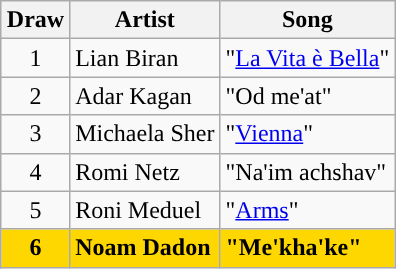<table class="sortable wikitable" style="margin: 1em auto 1em auto;">
<tr>
<th>Draw</th>
<th>Artist</th>
<th>Song </th>
</tr>
<tr>
<td align="center">1</td>
<td>Lian Biran</td>
<td>"<a href='#'>La Vita è Bella</a>" </td>
</tr>
<tr>
<td align="center">2</td>
<td>Adar Kagan</td>
<td>"Od me'at" </td>
</tr>
<tr>
<td align="center">3</td>
<td>Michaela Sher</td>
<td>"<a href='#'>Vienna</a>" </td>
</tr>
<tr>
<td align="center">4</td>
<td>Romi Netz</td>
<td>"Na'im achshav" </td>
</tr>
<tr>
<td align="center">5</td>
<td>Roni Meduel</td>
<td>"<a href='#'>Arms</a>" </td>
</tr>
<tr style="font-weight:bold; background:gold;">
<td align="center">6</td>
<td>Noam Dadon</td>
<td>"Me'kha'ke" </td>
</tr>
</table>
